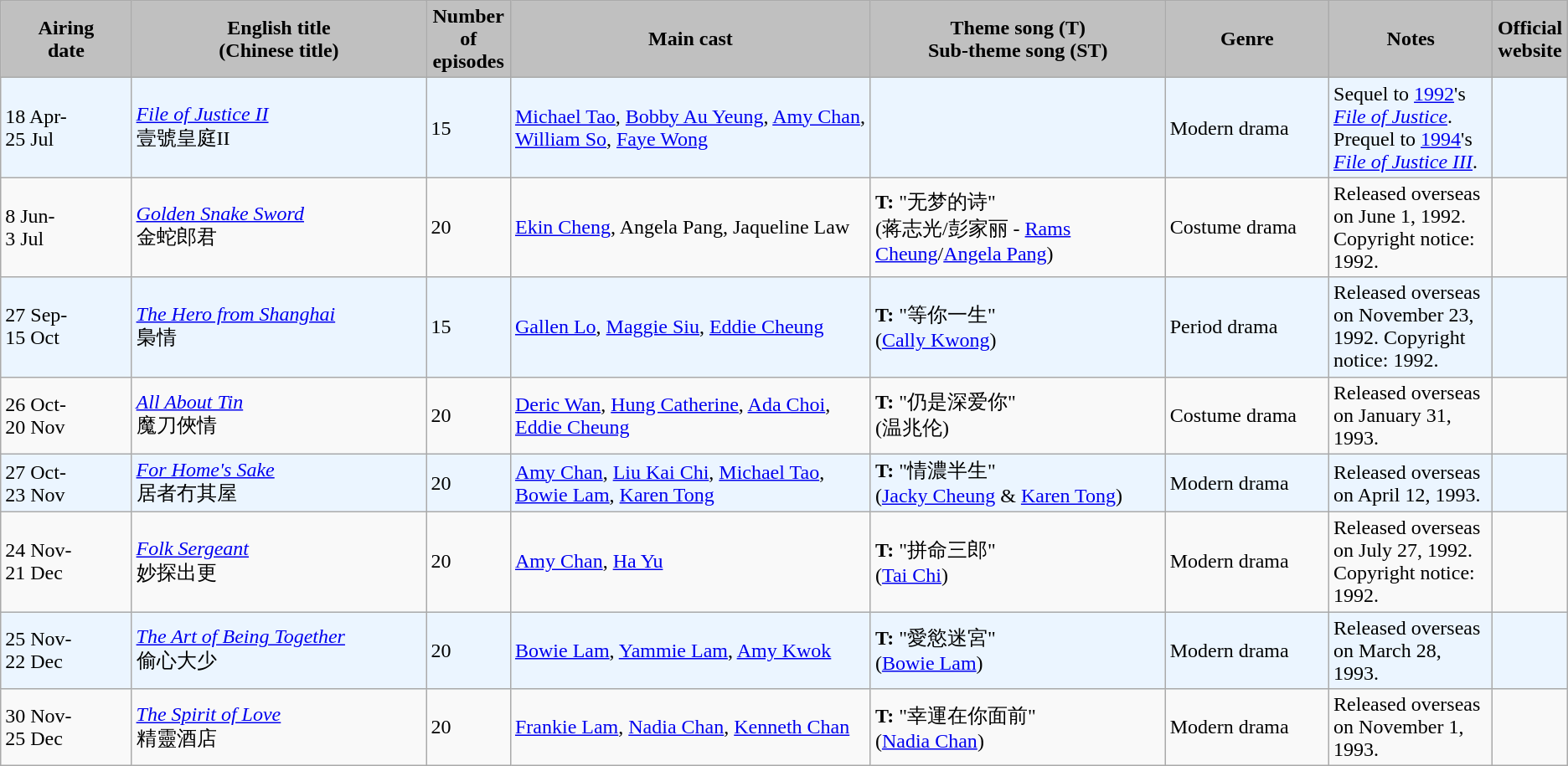<table class="wikitable">
<tr>
<th style="width:8%; text-align:center; background:silver;">Airing<br>date</th>
<th style="width:18%; text-align:center; background:silver;">English title <br> (Chinese title)</th>
<th style="width:5%; text-align:center; background:silver;">Number of episodes</th>
<th style="width:22%; text-align:center; background:silver;">Main cast</th>
<th style="width:18%; text-align:center; background:silver;">Theme song (T) <br>Sub-theme song (ST)</th>
<th style="width:10%; text-align:center; background:silver;">Genre</th>
<th style="width:10%; text-align:center; background:silver;">Notes</th>
<th style="width:1%; text-align:center; background:silver;">Official website</th>
</tr>
<tr style="background:#ebf5ff;">
<td>18 Apr- <br> 25 Jul</td>
<td><em><a href='#'>File of Justice II</a></em> <br> 壹號皇庭II</td>
<td>15</td>
<td><a href='#'>Michael Tao</a>, <a href='#'>Bobby Au Yeung</a>, <a href='#'>Amy Chan</a>, <a href='#'>William So</a>, <a href='#'>Faye Wong</a></td>
<td></td>
<td>Modern drama</td>
<td>Sequel to <a href='#'>1992</a>'s <em><a href='#'>File of Justice</a></em>. <br> Prequel to <a href='#'>1994</a>'s <em><a href='#'>File of Justice III</a></em>.</td>
<td></td>
</tr>
<tr>
<td>8 Jun- <br> 3 Jul</td>
<td><em><a href='#'>Golden Snake Sword</a></em> <br> 金蛇郎君</td>
<td>20</td>
<td><a href='#'>Ekin Cheng</a>, Angela Pang, Jaqueline Law</td>
<td><strong>T:</strong> "无梦的诗" <br> (蒋志光/彭家丽 - <a href='#'>Rams Cheung</a>/<a href='#'>Angela Pang</a>)</td>
<td>Costume drama</td>
<td>Released overseas on June 1, 1992. Copyright notice: 1992.</td>
<td></td>
</tr>
<tr style="background:#ebf5ff;">
<td>27 Sep- <br> 15 Oct</td>
<td><em><a href='#'>The Hero from Shanghai</a></em> <br> 梟情</td>
<td>15</td>
<td><a href='#'>Gallen Lo</a>, <a href='#'>Maggie Siu</a>, <a href='#'>Eddie Cheung</a></td>
<td><strong>T:</strong> "等你一生" <br> (<a href='#'>Cally Kwong</a>)</td>
<td>Period drama</td>
<td>Released overseas on November 23, 1992. Copyright notice: 1992.</td>
<td></td>
</tr>
<tr>
<td>26 Oct- <br> 20 Nov</td>
<td><em><a href='#'>All About Tin</a></em> <br> 魔刀俠情</td>
<td>20</td>
<td><a href='#'>Deric Wan</a>, <a href='#'>Hung Catherine</a>, <a href='#'>Ada Choi</a>, <a href='#'>Eddie Cheung</a></td>
<td><strong>T:</strong> "仍是深爱你" <br> (温兆伦)</td>
<td>Costume drama</td>
<td>Released overseas on January 31, 1993.</td>
<td></td>
</tr>
<tr style="background:#ebf5ff;">
<td>27 Oct- <br> 23 Nov</td>
<td><em><a href='#'>For Home's Sake</a></em> <br> 居者冇其屋</td>
<td>20</td>
<td><a href='#'>Amy Chan</a>, <a href='#'>Liu Kai Chi</a>, <a href='#'>Michael Tao</a>, <a href='#'>Bowie Lam</a>, <a href='#'>Karen Tong</a></td>
<td><strong>T:</strong> "情濃半生" <br> (<a href='#'>Jacky Cheung</a> & <a href='#'>Karen Tong</a>)</td>
<td>Modern drama</td>
<td>Released overseas on April 12, 1993.</td>
<td></td>
</tr>
<tr>
<td>24 Nov- <br> 21 Dec</td>
<td><em><a href='#'>Folk Sergeant</a></em> <br> 妙探出更</td>
<td>20</td>
<td><a href='#'>Amy Chan</a>, <a href='#'>Ha Yu</a></td>
<td><strong>T:</strong> "拼命三郎" <br> (<a href='#'>Tai Chi</a>)</td>
<td>Modern drama</td>
<td>Released overseas on July 27, 1992. Copyright notice: 1992.</td>
<td></td>
</tr>
<tr style="background:#ebf5ff;">
<td>25 Nov- <br> 22 Dec</td>
<td><em><a href='#'>The Art of Being Together</a></em> <br> 偷心大少</td>
<td>20</td>
<td><a href='#'>Bowie Lam</a>, <a href='#'>Yammie Lam</a>, <a href='#'>Amy Kwok</a></td>
<td><strong>T:</strong> "愛慾迷宮" <br> (<a href='#'>Bowie Lam</a>)</td>
<td>Modern drama</td>
<td>Released overseas on March 28, 1993.</td>
<td></td>
</tr>
<tr>
<td>30 Nov- <br> 25 Dec</td>
<td><em><a href='#'>The Spirit of Love</a></em> <br> 精靈酒店</td>
<td>20</td>
<td><a href='#'>Frankie Lam</a>, <a href='#'>Nadia Chan</a>, <a href='#'>Kenneth Chan</a></td>
<td><strong>T:</strong> "幸運在你面前" <br> (<a href='#'>Nadia Chan</a>)</td>
<td>Modern drama</td>
<td>Released overseas on November 1, 1993.</td>
<td></td>
</tr>
</table>
